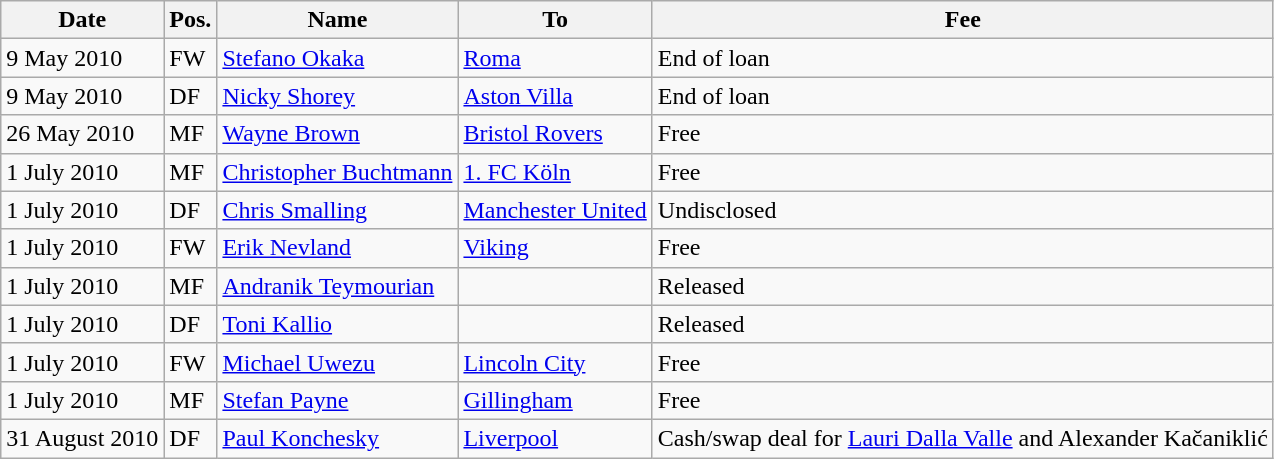<table class="wikitable">
<tr>
<th>Date</th>
<th>Pos.</th>
<th>Name</th>
<th>To</th>
<th>Fee</th>
</tr>
<tr>
<td>9 May 2010</td>
<td>FW</td>
<td> <a href='#'>Stefano Okaka</a></td>
<td> <a href='#'>Roma</a></td>
<td>End of loan</td>
</tr>
<tr>
<td>9 May 2010</td>
<td>DF</td>
<td> <a href='#'>Nicky Shorey</a></td>
<td> <a href='#'>Aston Villa</a></td>
<td>End of loan</td>
</tr>
<tr>
<td>26 May 2010</td>
<td>MF</td>
<td> <a href='#'>Wayne Brown</a></td>
<td> <a href='#'>Bristol Rovers</a></td>
<td>Free</td>
</tr>
<tr>
<td>1 July 2010</td>
<td>MF</td>
<td> <a href='#'>Christopher Buchtmann</a></td>
<td> <a href='#'>1. FC Köln</a></td>
<td>Free</td>
</tr>
<tr>
<td>1 July 2010</td>
<td>DF</td>
<td> <a href='#'>Chris Smalling</a></td>
<td> <a href='#'>Manchester United</a></td>
<td>Undisclosed</td>
</tr>
<tr>
<td>1 July 2010</td>
<td>FW</td>
<td> <a href='#'>Erik Nevland</a></td>
<td> <a href='#'>Viking</a></td>
<td>Free</td>
</tr>
<tr>
<td>1 July 2010</td>
<td>MF</td>
<td> <a href='#'>Andranik Teymourian</a></td>
<td></td>
<td>Released</td>
</tr>
<tr>
<td>1 July 2010</td>
<td>DF</td>
<td> <a href='#'>Toni Kallio</a></td>
<td></td>
<td>Released</td>
</tr>
<tr>
<td>1 July 2010</td>
<td>FW</td>
<td> <a href='#'>Michael Uwezu</a></td>
<td> <a href='#'>Lincoln City</a></td>
<td>Free</td>
</tr>
<tr>
<td>1 July 2010</td>
<td>MF</td>
<td> <a href='#'>Stefan Payne</a></td>
<td> <a href='#'>Gillingham</a></td>
<td>Free</td>
</tr>
<tr>
<td>31 August 2010</td>
<td>DF</td>
<td> <a href='#'>Paul Konchesky</a></td>
<td> <a href='#'>Liverpool</a></td>
<td>Cash/swap deal for <a href='#'>Lauri Dalla Valle</a> and Alexander Kačaniklić</td>
</tr>
</table>
